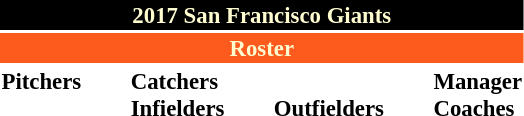<table class="toccolours" style="font-size: 95%;">
<tr>
<th colspan="10" style="background:black; color:#fffdd0; text-align:center;">2017 San Francisco Giants</th>
</tr>
<tr>
<td colspan="10" style="background:#fd5a1e; color:#fffdd0; text-align:center;"><strong>Roster</strong></td>
</tr>
<tr>
<td valign="top"><strong>Pitchers</strong><br>




















</td>
<td style="width:25px;"></td>
<td valign="top"><strong>Catchers</strong><br>


<strong>Infielders</strong>












</td>
<td style="width:25px;"></td>
<td valign="top"><br><strong>Outfielders</strong>










</td>
<td style="width:25px;"></td>
<td valign="top"><strong>Manager</strong><br>
<strong>Coaches</strong>
 
 
 
 
 
 
 
 
 
 
 </td>
</tr>
</table>
